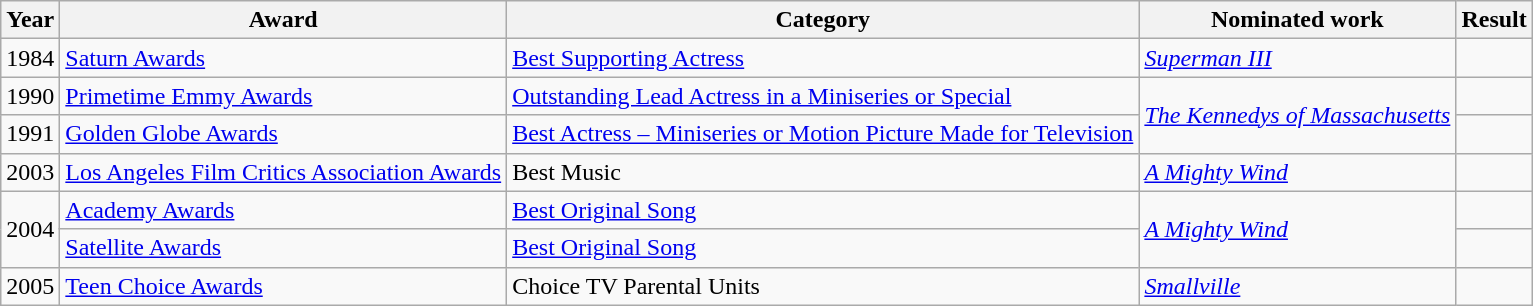<table class="wikitable">
<tr>
<th>Year</th>
<th>Award</th>
<th>Category</th>
<th>Nominated work</th>
<th>Result</th>
</tr>
<tr>
<td>1984</td>
<td><a href='#'>Saturn Awards</a></td>
<td><a href='#'>Best Supporting Actress</a></td>
<td><em><a href='#'>Superman III</a></em></td>
<td></td>
</tr>
<tr>
<td>1990</td>
<td><a href='#'>Primetime Emmy Awards</a></td>
<td><a href='#'>Outstanding Lead Actress in a Miniseries or Special</a></td>
<td rowspan="2"><em><a href='#'>The Kennedys of Massachusetts</a></em></td>
<td></td>
</tr>
<tr>
<td>1991</td>
<td><a href='#'>Golden Globe Awards</a></td>
<td><a href='#'>Best Actress – Miniseries or Motion Picture Made for Television</a></td>
<td></td>
</tr>
<tr>
<td>2003</td>
<td><a href='#'>Los Angeles Film Critics Association Awards</a></td>
<td>Best Music</td>
<td><em><a href='#'>A Mighty Wind</a></em></td>
<td></td>
</tr>
<tr>
<td rowspan="2">2004</td>
<td><a href='#'>Academy Awards</a></td>
<td><a href='#'>Best Original Song</a></td>
<td rowspan="2"><em><a href='#'>A Mighty Wind</a></em> </td>
<td></td>
</tr>
<tr>
<td><a href='#'>Satellite Awards</a></td>
<td><a href='#'>Best Original Song</a></td>
<td></td>
</tr>
<tr>
<td>2005</td>
<td><a href='#'>Teen Choice Awards</a></td>
<td>Choice TV Parental Units</td>
<td><em><a href='#'>Smallville</a></em></td>
<td></td>
</tr>
</table>
